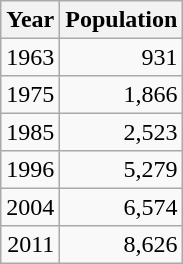<table class="wikitable" style="line-height:1.1em;">
<tr>
<th>Year</th>
<th>Population</th>
</tr>
<tr align="right">
<td>1963</td>
<td>931</td>
</tr>
<tr align="right">
<td>1975</td>
<td>1,866</td>
</tr>
<tr align="right">
<td>1985</td>
<td>2,523</td>
</tr>
<tr align="right">
<td>1996</td>
<td>5,279</td>
</tr>
<tr align="right">
<td>2004</td>
<td>6,574</td>
</tr>
<tr align="right">
<td>2011</td>
<td>8,626</td>
</tr>
</table>
